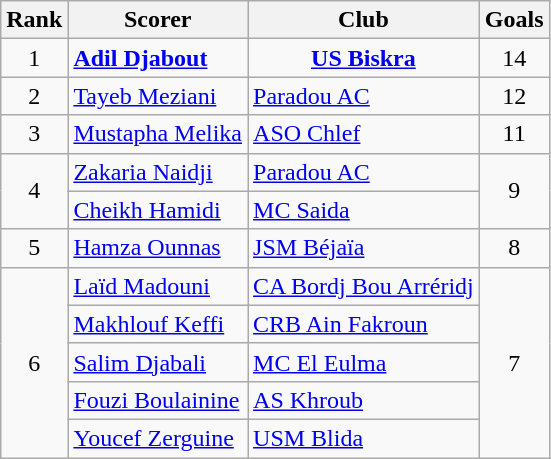<table class="wikitable" style="text-align:center">
<tr>
<th>Rank</th>
<th>Scorer</th>
<th>Club</th>
<th>Goals</th>
</tr>
<tr>
<td>1</td>
<td align=left> <strong><a href='#'>Adil Djabout</a></strong></td>
<td><strong><a href='#'>US Biskra</a></strong></td>
<td>14</td>
</tr>
<tr>
<td>2</td>
<td align="left"> <a href='#'>Tayeb Meziani</a></td>
<td align="left"><a href='#'>Paradou AC</a></td>
<td>12</td>
</tr>
<tr>
<td>3</td>
<td align="left"> <a href='#'>Mustapha Melika</a></td>
<td align="left"><a href='#'>ASO Chlef</a></td>
<td>11</td>
</tr>
<tr>
<td rowspan="2">4</td>
<td align="left"> <a href='#'>Zakaria Naidji</a></td>
<td align="left"><a href='#'>Paradou AC</a></td>
<td rowspan="2">9</td>
</tr>
<tr>
<td align="left"> <a href='#'>Cheikh Hamidi</a></td>
<td align="left"><a href='#'>MC Saida</a></td>
</tr>
<tr>
<td>5</td>
<td align="left"> <a href='#'>Hamza Ounnas</a></td>
<td align="left"><a href='#'>JSM Béjaïa</a></td>
<td>8</td>
</tr>
<tr>
<td rowspan="5">6</td>
<td align="left"> <a href='#'>Laïd Madouni</a></td>
<td align="left"><a href='#'>CA Bordj Bou Arréridj</a></td>
<td rowspan="5">7</td>
</tr>
<tr>
<td align="left"> <a href='#'>Makhlouf Keffi</a></td>
<td align="left"><a href='#'>CRB Ain Fakroun</a></td>
</tr>
<tr>
<td align="left"> <a href='#'>Salim Djabali</a></td>
<td align="left"><a href='#'>MC El Eulma</a></td>
</tr>
<tr>
<td align="left"> <a href='#'>Fouzi Boulainine</a></td>
<td align="left"><a href='#'>AS Khroub</a></td>
</tr>
<tr>
<td align="left"> <a href='#'>Youcef Zerguine</a></td>
<td align="left"><a href='#'>USM Blida</a></td>
</tr>
</table>
